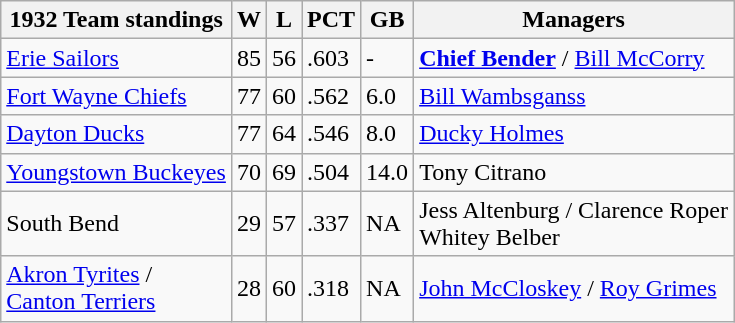<table class="wikitable">
<tr>
<th>1932 Team standings</th>
<th>W</th>
<th>L</th>
<th>PCT</th>
<th>GB</th>
<th>Managers</th>
</tr>
<tr>
<td><a href='#'>Erie Sailors</a></td>
<td>85</td>
<td>56</td>
<td>.603</td>
<td>-</td>
<td><strong><a href='#'>Chief Bender</a></strong> / <a href='#'>Bill McCorry</a></td>
</tr>
<tr>
<td><a href='#'>Fort Wayne Chiefs</a></td>
<td>77</td>
<td>60</td>
<td>.562</td>
<td>6.0</td>
<td><a href='#'>Bill Wambsganss</a></td>
</tr>
<tr>
<td><a href='#'>Dayton Ducks</a></td>
<td>77</td>
<td>64</td>
<td>.546</td>
<td>8.0</td>
<td><a href='#'>Ducky Holmes</a></td>
</tr>
<tr>
<td><a href='#'>Youngstown Buckeyes</a></td>
<td>70</td>
<td>69</td>
<td>.504</td>
<td>14.0</td>
<td>Tony Citrano</td>
</tr>
<tr>
<td>South Bend</td>
<td>29</td>
<td>57</td>
<td>.337</td>
<td>NA</td>
<td>Jess Altenburg / Clarence Roper <br> Whitey Belber</td>
</tr>
<tr>
<td><a href='#'>Akron Tyrites</a> / <br><a href='#'>Canton Terriers</a></td>
<td>28</td>
<td>60</td>
<td>.318</td>
<td>NA</td>
<td><a href='#'>John McCloskey</a> / <a href='#'>Roy Grimes</a></td>
</tr>
</table>
